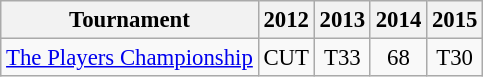<table class="wikitable" style="font-size:95%;text-align:center;">
<tr>
<th>Tournament</th>
<th>2012</th>
<th>2013</th>
<th>2014</th>
<th>2015</th>
</tr>
<tr>
<td align=left><a href='#'>The Players Championship</a></td>
<td>CUT</td>
<td>T33</td>
<td>68</td>
<td>T30</td>
</tr>
</table>
